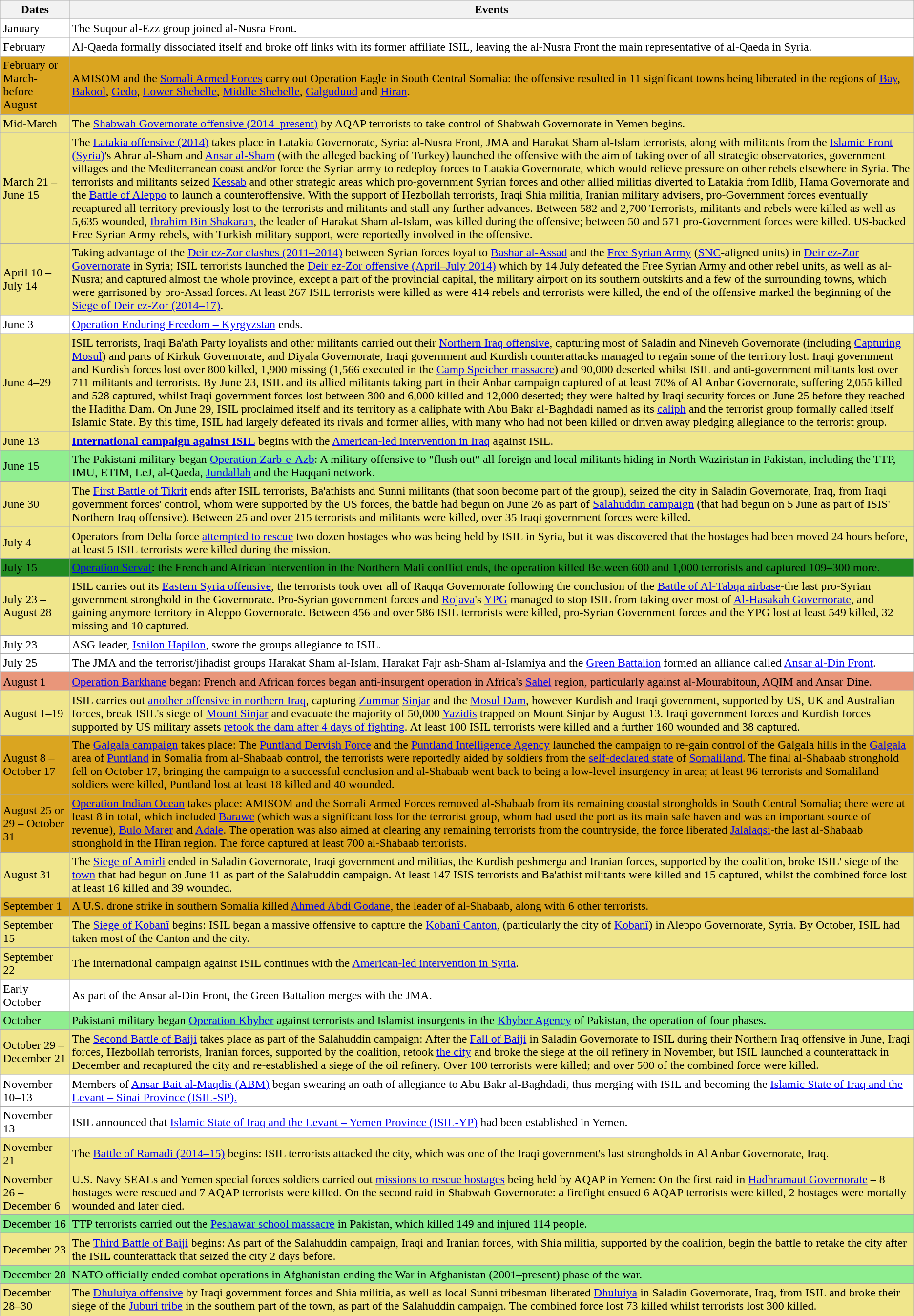<table class="wikitable">
<tr>
<th>Dates</th>
<th>Events</th>
</tr>
<tr style="background:white">
<td>January</td>
<td>The Suqour al-Ezz group joined al-Nusra Front.</td>
</tr>
<tr style="background:white">
<td>February</td>
<td>Al-Qaeda formally dissociated itself and broke off links with its former affiliate ISIL, leaving the al-Nusra Front the main representative of al-Qaeda in Syria.</td>
</tr>
<tr style="background:goldenrod">
<td>February or March-before August</td>
<td>AMISOM and the <a href='#'>Somali Armed Forces</a> carry out Operation Eagle in South Central Somalia: the offensive resulted in 11 significant towns being liberated in the regions of <a href='#'>Bay</a>, <a href='#'>Bakool</a>, <a href='#'>Gedo</a>, <a href='#'>Lower Shebelle</a>, <a href='#'>Middle Shebelle</a>, <a href='#'>Galguduud</a> and <a href='#'>Hiran</a>.</td>
</tr>
<tr style="background:khaki">
<td>Mid-March</td>
<td>The <a href='#'>Shabwah Governorate offensive (2014–present)</a> by AQAP terrorists to take control of Shabwah Governorate in Yemen begins.</td>
</tr>
<tr style="background:khaki">
<td>March 21 – June 15</td>
<td>The <a href='#'>Latakia offensive (2014)</a> takes place in Latakia Governorate, Syria: al-Nusra Front, JMA and Harakat Sham al-Islam terrorists, along with militants from the <a href='#'>Islamic Front (Syria)</a>'s Ahrar al-Sham and <a href='#'>Ansar al-Sham</a> (with the alleged backing of Turkey) launched the offensive with the aim of taking over of all strategic observatories, government villages and the Mediterranean coast and/or force the Syrian army to redeploy forces to Latakia Governorate, which would relieve pressure on other rebels elsewhere in Syria. The terrorists and militants seized <a href='#'>Kessab</a> and other strategic areas which pro-government Syrian forces and other allied militias diverted to Latakia from Idlib, Hama Governorate and the <a href='#'>Battle of Aleppo</a> to launch a counteroffensive. With the support of Hezbollah terrorists, Iraqi Shia militia, Iranian military advisers, pro-Government forces eventually recaptured all territory previously lost to the terrorists and militants and stall any further advances. Between 582 and 2,700 Terrorists, militants and rebels were killed as well as 5,635 wounded, <a href='#'>Ibrahim Bin Shakaran</a>, the leader of Harakat Sham al-Islam, was killed during the offensive; between 50 and 571 pro-Government forces were killed. US-backed Free Syrian Army rebels, with Turkish military support, were reportedly involved in the offensive.</td>
</tr>
<tr style="background:khaki">
<td>April 10 – July 14</td>
<td>Taking advantage of the <a href='#'>Deir ez-Zor clashes (2011–2014)</a> between Syrian forces loyal to <a href='#'>Bashar al-Assad</a> and the <a href='#'>Free Syrian Army</a> (<a href='#'>SNC</a>-aligned units) in <a href='#'>Deir ez-Zor Governorate</a> in Syria; ISIL terrorists launched the <a href='#'>Deir ez-Zor offensive (April–July 2014)</a> which by 14 July defeated the Free Syrian Army and other rebel units, as well as al-Nusra; and captured almost the whole province, except a part of the provincial capital, the military airport on its southern outskirts and a few of the surrounding towns, which were garrisoned by pro-Assad forces. At least 267 ISIL terrorists were killed as were 414 rebels and terrorists were killed, the end of the offensive marked the beginning of the <a href='#'>Siege of Deir ez-Zor (2014–17)</a>.</td>
</tr>
<tr style="background:white">
<td>June 3</td>
<td><a href='#'>Operation Enduring Freedom – Kyrgyzstan</a> ends.</td>
</tr>
<tr style="background:khaki">
<td>June 4–29</td>
<td>ISIL terrorists, Iraqi Ba'ath Party loyalists and other militants carried out their <a href='#'>Northern Iraq offensive</a>, capturing most of Saladin and Nineveh Governorate (including <a href='#'>Capturing Mosul</a>) and parts of Kirkuk Governorate, and Diyala Governorate, Iraqi government and Kurdish counterattacks managed to regain some of the territory lost. Iraqi government and Kurdish forces lost over 800 killed, 1,900 missing (1,566 executed in the <a href='#'>Camp Speicher massacre</a>) and 90,000 deserted whilst ISIL and anti-government militants lost over 711 militants and terrorists. By June 23, ISIL and its allied militants taking part in their Anbar campaign captured of at least 70% of Al Anbar Governorate, suffering 2,055 killed and 528 captured, whilst Iraqi government forces lost between 300 and 6,000 killed and 12,000 deserted; they were halted by Iraqi security forces on June 25 before they reached the Haditha Dam. On June 29, ISIL proclaimed itself and its territory as a caliphate with Abu Bakr al-Baghdadi named as its <a href='#'>caliph</a> and the terrorist group formally called itself Islamic State. By this time, ISIL had largely defeated its rivals and former allies, with many who had not been killed or driven away pledging allegiance to the terrorist group.</td>
</tr>
<tr style="background:khaki">
<td>June 13</td>
<td><strong><a href='#'>International campaign against ISIL</a></strong> begins with the <a href='#'>American-led intervention in Iraq</a> against ISIL.</td>
</tr>
<tr style="background:lightgreen">
<td>June 15</td>
<td>The Pakistani military began <a href='#'>Operation Zarb-e-Azb</a>: A military offensive to "flush out" all foreign and local militants hiding in North Waziristan in Pakistan, including the TTP, IMU, ETIM, LeJ, al-Qaeda, <a href='#'>Jundallah</a> and the Haqqani network.</td>
</tr>
<tr style="background:khaki">
<td>June 30</td>
<td>The <a href='#'>First Battle of Tikrit</a> ends after ISIL terrorists, Ba'athists and Sunni militants (that soon become part of the group), seized the city in Saladin Governorate, Iraq, from Iraqi government forces' control, whom were supported by the US forces, the battle had begun on June 26 as part of <a href='#'>Salahuddin campaign</a> (that had begun on 5 June as part of ISIS' Northern Iraq offensive). Between 25 and over 215 terrorists and militants were killed, over 35 Iraqi government forces were killed.</td>
</tr>
<tr style="background:khaki">
<td>July 4</td>
<td>Operators from Delta force <a href='#'>attempted to rescue</a> two dozen hostages who was being held by ISIL in Syria, but it was discovered that the hostages had been moved 24 hours before, at least 5 ISIL terrorists were killed during the mission.</td>
</tr>
<tr style="background:forestgreen">
<td>July 15</td>
<td><a href='#'>Operation Serval</a>: the French and African intervention in the Northern Mali conflict ends, the operation killed Between 600 and 1,000 terrorists and captured 109–300 more.</td>
</tr>
<tr style="background:khaki">
<td>July 23 – August 28</td>
<td>ISIL carries out its <a href='#'>Eastern Syria offensive</a>, the terrorists took over all of Raqqa Governorate following the conclusion of the <a href='#'>Battle of Al-Tabqa airbase</a>-the last pro-Syrian government stronghold in the Governorate. Pro-Syrian government forces and <a href='#'>Rojava</a>'s <a href='#'>YPG</a> managed to stop ISIL from taking over most of <a href='#'>Al-Hasakah Governorate</a>, and gaining anymore territory in Aleppo Governorate. Between 456 and over 586 ISIL terrorists were killed, pro-Syrian Government forces and the YPG lost at least 549 killed, 32 missing and 10 captured.</td>
</tr>
<tr style="background:white">
<td>July 23</td>
<td>ASG leader, <a href='#'>Isnilon Hapilon</a>, swore the groups allegiance to ISIL.</td>
</tr>
<tr style="background:white">
<td>July 25</td>
<td>The JMA and the terrorist/jihadist groups Harakat Sham al-Islam, Harakat Fajr ash-Sham al-Islamiya and the <a href='#'>Green Battalion</a> formed an alliance called <a href='#'>Ansar al-Din Front</a>.</td>
</tr>
<tr style="background:darksalmon">
<td>August 1</td>
<td><a href='#'>Operation Barkhane</a> began: French and African forces began anti-insurgent operation in Africa's <a href='#'>Sahel</a> region, particularly against al-Mourabitoun, AQIM and Ansar Dine.</td>
</tr>
<tr style="background:khaki">
<td>August 1–19</td>
<td>ISIL carries out <a href='#'>another offensive in northern Iraq</a>, capturing <a href='#'>Zummar</a> <a href='#'>Sinjar</a> and the <a href='#'>Mosul Dam</a>, however Kurdish and Iraqi government, supported by US, UK and Australian forces, break ISIL's siege of <a href='#'>Mount Sinjar</a> and evacuate the majority of 50,000 <a href='#'>Yazidis</a> trapped on Mount Sinjar by August 13. Iraqi government forces and Kurdish forces supported by US military assets <a href='#'>retook the dam after 4 days of fighting</a>. At least 100 ISIL terrorists were killed and a further 160 wounded and 38 captured.</td>
</tr>
<tr style="background:goldenrod">
<td>August 8 – October 17</td>
<td>The <a href='#'>Galgala campaign</a> takes place: The <a href='#'>Puntland Dervish Force</a> and the <a href='#'>Puntland Intelligence Agency</a> launched the campaign to re-gain control of the Galgala hills in the <a href='#'>Galgala</a> area of <a href='#'>Puntland</a> in Somalia from al-Shabaab control, the terrorists were reportedly aided by soldiers from the <a href='#'>self-declared state</a> of <a href='#'>Somaliland</a>. The final al-Shabaab stronghold fell on October 17, bringing the campaign to a successful conclusion and al-Shabaab went back to being a low-level insurgency in area; at least 96 terrorists and Somaliland soldiers were killed, Puntland lost at least 18 killed and 40 wounded.</td>
</tr>
<tr style="background:goldenrod">
<td>August 25 or 29 – October 31</td>
<td><a href='#'>Operation Indian Ocean</a> takes place: AMISOM and the Somali Armed Forces removed al-Shabaab from its remaining coastal strongholds in South Central Somalia; there were at least 8 in total, which included <a href='#'>Barawe</a> (which was a significant loss for the terrorist group, whom had used the port as its main safe haven and was an important source of revenue), <a href='#'>Bulo Marer</a> and <a href='#'>Adale</a>. The operation was also aimed at clearing any remaining terrorists from the countryside, the force liberated <a href='#'>Jalalaqsi</a>-the last al-Shabaab stronghold in the Hiran region. The force captured at least 700 al-Shabaab terrorists.</td>
</tr>
<tr style="background:khaki">
<td>August 31</td>
<td>The <a href='#'>Siege of Amirli</a> ended in Saladin Governorate, Iraqi government and militias, the Kurdish peshmerga and Iranian forces, supported by the coalition, broke ISIL' siege of the <a href='#'>town</a> that had begun on June 11 as part of the Salahuddin campaign. At least 147 ISIS terrorists and Ba'athist militants were killed and 15 captured, whilst the combined force lost at least 16 killed and 39 wounded.</td>
</tr>
<tr style="background:goldenrod">
<td>September 1</td>
<td>A U.S. drone strike in southern Somalia killed <a href='#'>Ahmed Abdi Godane</a>, the leader of al-Shabaab, along with 6 other terrorists.</td>
</tr>
<tr style="background:khaki">
<td>September 15</td>
<td>The <a href='#'>Siege of Kobanî</a> begins: ISIL began a massive offensive to capture the <a href='#'>Kobanî Canton</a>, (particularly the city of <a href='#'>Kobanî</a>) in Aleppo Governorate, Syria. By October, ISIL had taken most of the Canton and the city.</td>
</tr>
<tr style="background:khaki">
<td>September 22</td>
<td>The international campaign against ISIL continues with the <a href='#'>American-led intervention in Syria</a>.</td>
</tr>
<tr style="background:white">
<td>Early October</td>
<td>As part of the Ansar al-Din Front, the Green Battalion merges with the JMA.</td>
</tr>
<tr style="background:lightgreen">
<td>October</td>
<td>Pakistani military began <a href='#'>Operation Khyber</a> against terrorists and Islamist insurgents in the <a href='#'>Khyber Agency</a> of Pakistan, the operation of four phases.</td>
</tr>
<tr style="background:khaki">
<td>October 29 – December 21</td>
<td>The <a href='#'>Second Battle of Baiji</a> takes place as part of the Salahuddin campaign: After the <a href='#'>Fall of Baiji</a> in Saladin Governorate to ISIL during their Northern Iraq offensive in June, Iraqi forces, Hezbollah terrorists, Iranian forces, supported by the coalition, retook <a href='#'>the city</a> and broke the siege at the oil refinery in November, but ISIL launched a counterattack in December and recaptured the city and re-established a siege of the oil refinery. Over 100 terrorists were killed; and over 500 of the combined force were killed.</td>
</tr>
<tr style="background:white">
<td>November 10–13</td>
<td>Members of <a href='#'>Ansar Bait al-Maqdis (ABM)</a> began swearing an oath of allegiance to Abu Bakr al-Baghdadi, thus merging with ISIL and becoming the <a href='#'>Islamic State of Iraq and the Levant – Sinai Province (ISIL-SP).</a></td>
</tr>
<tr style="background:white">
<td>November 13</td>
<td>ISIL announced that <a href='#'>Islamic State of Iraq and the Levant – Yemen Province (ISIL-YP)</a> had been established in Yemen.</td>
</tr>
<tr style="background:khaki">
<td>November 21</td>
<td>The <a href='#'>Battle of Ramadi (2014–15)</a> begins: ISIL terrorists attacked the city, which was one of the Iraqi government's last strongholds in Al Anbar Governorate, Iraq.</td>
</tr>
<tr style="background:khaki">
<td>November 26 – December 6</td>
<td>U.S. Navy SEALs and Yemen special forces soldiers carried out <a href='#'>missions to rescue hostages</a> being held by AQAP in Yemen: On the first raid in <a href='#'>Hadhramaut Governorate</a> – 8 hostages were rescued and 7 AQAP terrorists were killed. On the second raid in Shabwah Governorate: a firefight ensued 6 AQAP terrorists were killed, 2 hostages were mortally wounded and later died.</td>
</tr>
<tr style="background:lightgreen">
<td>December 16</td>
<td>TTP terrorists carried out the <a href='#'>Peshawar school massacre</a> in Pakistan, which killed 149 and injured 114 people.</td>
</tr>
<tr style="background:khaki">
<td>December 23</td>
<td>The <a href='#'>Third Battle of Baiji</a> begins: As part of the Salahuddin campaign, Iraqi and Iranian forces, with Shia militia, supported by the coalition, begin the battle to retake the city after the ISIL counterattack that seized the city 2 days before.</td>
</tr>
<tr style="background:lightgreen">
<td>December 28</td>
<td>NATO officially ended combat operations in Afghanistan ending the War in Afghanistan (2001–present) phase of the war.</td>
</tr>
<tr style="background:khaki">
<td>December 28–30</td>
<td>The <a href='#'>Dhuluiya offensive</a> by Iraqi government forces and Shia militia, as well as local Sunni tribesman liberated <a href='#'>Dhuluiya</a> in Saladin Governorate, Iraq, from ISIL and broke their siege of the <a href='#'>Juburi tribe</a> in the southern part of the town, as part of the Salahuddin campaign. The combined force lost 73 killed whilst terrorists lost 300 killed.</td>
</tr>
</table>
